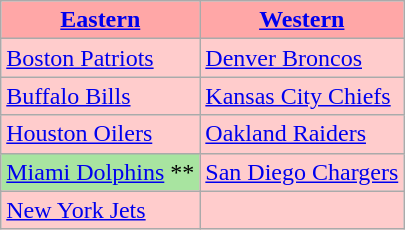<table class="wikitable">
<tr>
<th style="background-color: #FFA7A7;"><strong><a href='#'>Eastern</a></strong></th>
<th style="background-color: #FFA7A7;"><strong><a href='#'>Western</a></strong></th>
</tr>
<tr>
<td style="background-color: #FFCCCC;"><a href='#'>Boston Patriots</a></td>
<td style="background-color: #FFCCCC;"><a href='#'>Denver Broncos</a></td>
</tr>
<tr>
<td style="background-color: #FFCCCC;"><a href='#'>Buffalo Bills</a></td>
<td style="background-color: #FFCCCC;"><a href='#'>Kansas City Chiefs</a></td>
</tr>
<tr>
<td style="background-color: #FFCCCC;"><a href='#'>Houston Oilers</a></td>
<td style="background-color: #FFCCCC;"><a href='#'>Oakland Raiders</a></td>
</tr>
<tr>
<td style="background-color: #A8E4A0;"><a href='#'>Miami Dolphins</a> **</td>
<td style="background-color: #FFCCCC;"><a href='#'>San Diego Chargers</a></td>
</tr>
<tr>
<td style="background-color: #FFCCCC;"><a href='#'>New York Jets</a></td>
<td style="background-color: #FFCCCC;"></td>
</tr>
</table>
